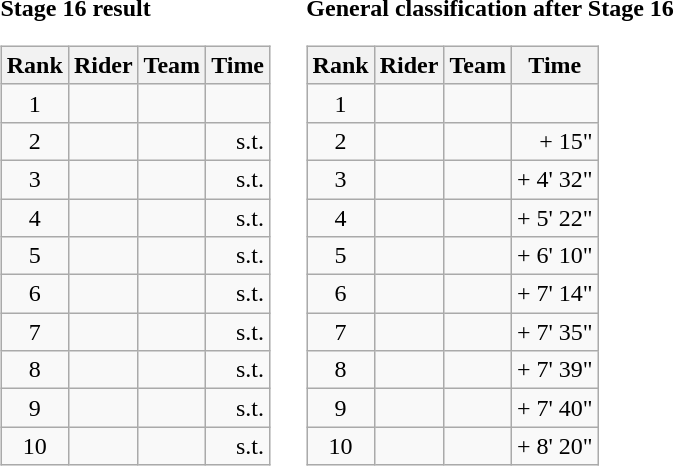<table>
<tr>
<td><strong>Stage 16 result</strong><br><table class="wikitable">
<tr>
<th scope="col">Rank</th>
<th scope="col">Rider</th>
<th scope="col">Team</th>
<th scope="col">Time</th>
</tr>
<tr>
<td style="text-align:center;">1</td>
<td></td>
<td></td>
<td style="text-align:right;"></td>
</tr>
<tr>
<td style="text-align:center;">2</td>
<td></td>
<td></td>
<td style="text-align:right;">s.t.</td>
</tr>
<tr>
<td style="text-align:center;">3</td>
<td></td>
<td></td>
<td style="text-align:right;">s.t.</td>
</tr>
<tr>
<td style="text-align:center;">4</td>
<td></td>
<td></td>
<td style="text-align:right;">s.t.</td>
</tr>
<tr>
<td style="text-align:center;">5</td>
<td></td>
<td></td>
<td style="text-align:right;">s.t.</td>
</tr>
<tr>
<td style="text-align:center;">6</td>
<td></td>
<td></td>
<td style="text-align:right;">s.t.</td>
</tr>
<tr>
<td style="text-align:center;">7</td>
<td></td>
<td></td>
<td style="text-align:right;">s.t.</td>
</tr>
<tr>
<td style="text-align:center;">8</td>
<td></td>
<td></td>
<td style="text-align:right;">s.t.</td>
</tr>
<tr>
<td style="text-align:center;">9</td>
<td></td>
<td></td>
<td style="text-align:right;">s.t.</td>
</tr>
<tr>
<td style="text-align:center;">10</td>
<td></td>
<td></td>
<td style="text-align:right;">s.t.</td>
</tr>
</table>
</td>
<td></td>
<td><strong>General classification after Stage 16</strong><br><table class="wikitable">
<tr>
<th scope="col">Rank</th>
<th scope="col">Rider</th>
<th scope="col">Team</th>
<th scope="col">Time</th>
</tr>
<tr>
<td style="text-align:center;">1</td>
<td></td>
<td></td>
<td style="text-align:right;"></td>
</tr>
<tr>
<td style="text-align:center;">2</td>
<td></td>
<td></td>
<td style="text-align:right;">+ 15"</td>
</tr>
<tr>
<td style="text-align:center;">3</td>
<td></td>
<td></td>
<td style="text-align:right;">+ 4' 32"</td>
</tr>
<tr>
<td style="text-align:center;">4</td>
<td></td>
<td></td>
<td style="text-align:right;">+ 5' 22"</td>
</tr>
<tr>
<td style="text-align:center;">5</td>
<td></td>
<td></td>
<td style="text-align:right;">+ 6' 10"</td>
</tr>
<tr>
<td style="text-align:center;">6</td>
<td></td>
<td></td>
<td style="text-align:right;">+ 7' 14"</td>
</tr>
<tr>
<td style="text-align:center;">7</td>
<td></td>
<td></td>
<td style="text-align:right;">+ 7' 35"</td>
</tr>
<tr>
<td style="text-align:center;">8</td>
<td></td>
<td></td>
<td style="text-align:right;">+ 7' 39"</td>
</tr>
<tr>
<td style="text-align:center;">9</td>
<td></td>
<td></td>
<td style="text-align:right;">+ 7' 40"</td>
</tr>
<tr>
<td style="text-align:center;">10</td>
<td></td>
<td></td>
<td style="text-align:right;">+ 8' 20"</td>
</tr>
</table>
</td>
</tr>
</table>
